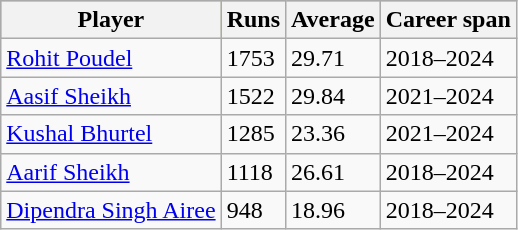<table class="wikitable">
<tr style="background:#bdb76b;">
<th>Player</th>
<th>Runs</th>
<th>Average</th>
<th>Career span</th>
</tr>
<tr>
<td><a href='#'>Rohit Poudel</a></td>
<td>1753</td>
<td>29.71</td>
<td>2018–2024</td>
</tr>
<tr>
<td><a href='#'>Aasif Sheikh</a></td>
<td>1522</td>
<td>29.84</td>
<td>2021–2024</td>
</tr>
<tr>
<td><a href='#'>Kushal Bhurtel</a></td>
<td>1285</td>
<td>23.36</td>
<td>2021–2024</td>
</tr>
<tr>
<td><a href='#'>Aarif Sheikh</a></td>
<td>1118</td>
<td>26.61</td>
<td>2018–2024</td>
</tr>
<tr>
<td><a href='#'>Dipendra Singh Airee</a></td>
<td>948</td>
<td>18.96</td>
<td>2018–2024</td>
</tr>
</table>
